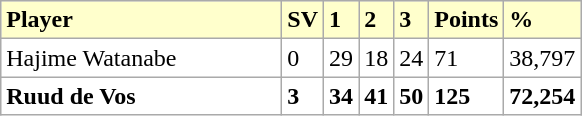<table class="wikitable">
<tr bgcolor="#ffffcc">
<td width=180><strong>Player</strong></td>
<td><strong>SV</strong></td>
<td><strong>1</strong></td>
<td><strong>2</strong></td>
<td><strong>3</strong></td>
<td><strong>Points</strong></td>
<td><strong>%</strong></td>
</tr>
<tr bgcolor="FFFFFF">
<td> Hajime Watanabe</td>
<td>0</td>
<td>29</td>
<td>18</td>
<td>24</td>
<td>71</td>
<td>38,797</td>
</tr>
<tr bgcolor="FFFFFF">
<td> <strong>Ruud de Vos</strong></td>
<td><strong>3</strong></td>
<td><strong>34</strong></td>
<td><strong>41</strong></td>
<td><strong>50</strong></td>
<td><strong>125</strong></td>
<td><strong>72,254</strong></td>
</tr>
</table>
